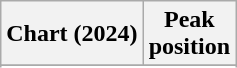<table class="wikitable sortable plainrowheaders" style="text-align:center">
<tr>
<th scope="col">Chart (2024)</th>
<th scope="col">Peak<br>position</th>
</tr>
<tr>
</tr>
<tr>
</tr>
<tr>
</tr>
<tr>
</tr>
</table>
